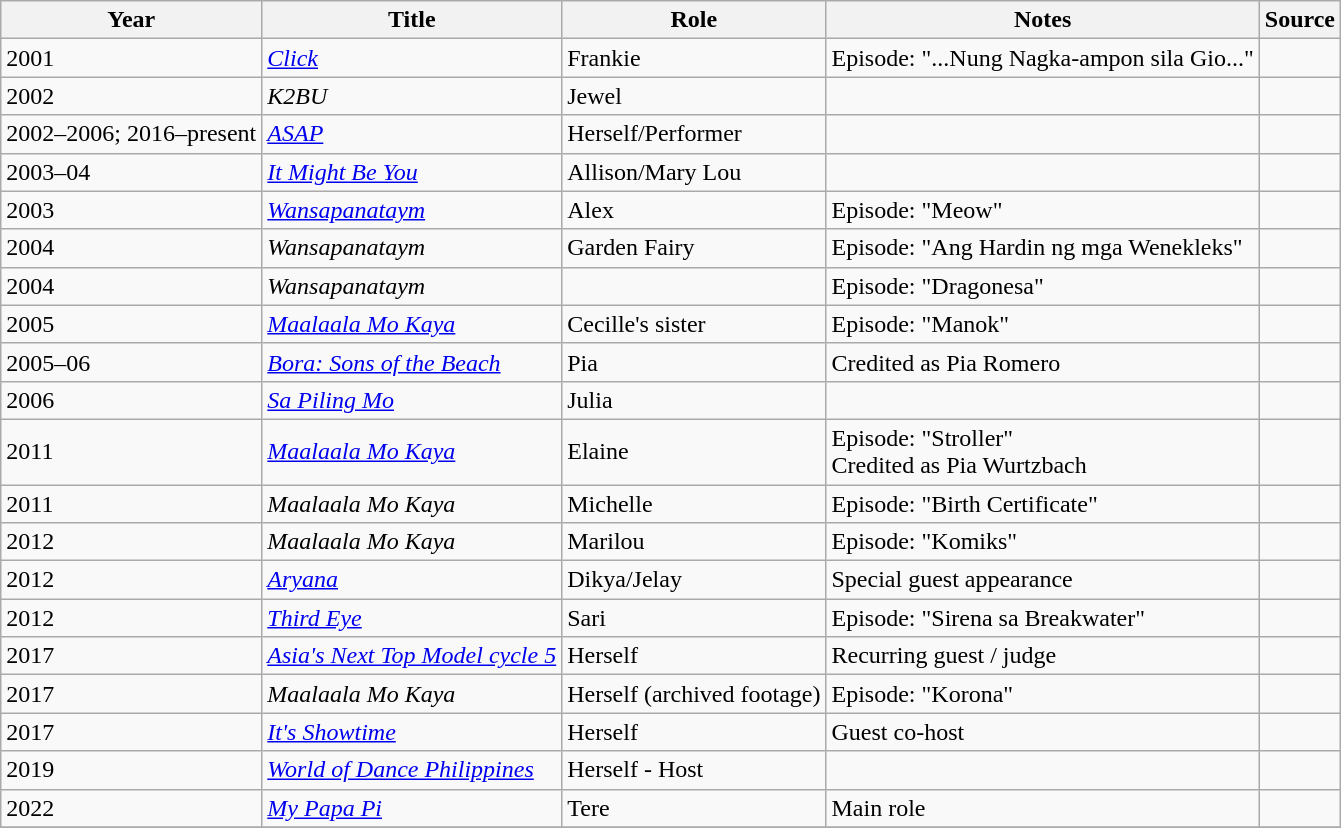<table class="wikitable sortable" >
<tr>
<th>Year</th>
<th>Title</th>
<th>Role</th>
<th class="unsortable">Notes </th>
<th class="unsortable">Source </th>
</tr>
<tr>
<td>2001</td>
<td><em><a href='#'>Click</a></em></td>
<td>Frankie</td>
<td>Episode: "...Nung Nagka-ampon sila Gio..."</td>
<td></td>
</tr>
<tr>
<td>2002</td>
<td><em>K2BU</em></td>
<td>Jewel</td>
<td></td>
<td></td>
</tr>
<tr>
<td>2002–2006; 2016–present</td>
<td><em><a href='#'>ASAP</a></em></td>
<td>Herself/Performer</td>
<td></td>
<td></td>
</tr>
<tr>
<td>2003–04</td>
<td><em><a href='#'>It Might Be You</a></em></td>
<td>Allison/Mary Lou</td>
<td></td>
<td></td>
</tr>
<tr>
<td>2003</td>
<td><em><a href='#'>Wansapanataym</a></em></td>
<td>Alex</td>
<td>Episode: "Meow"</td>
<td></td>
</tr>
<tr>
<td>2004</td>
<td><em>Wansapanataym</em></td>
<td>Garden Fairy</td>
<td>Episode: "Ang Hardin ng mga Wenekleks"</td>
<td></td>
</tr>
<tr>
<td>2004</td>
<td><em>Wansapanataym</em></td>
<td></td>
<td>Episode: "Dragonesa"</td>
<td></td>
</tr>
<tr>
<td>2005</td>
<td><em><a href='#'>Maalaala Mo Kaya</a></em></td>
<td>Cecille's sister</td>
<td>Episode: "Manok"</td>
<td></td>
</tr>
<tr>
<td>2005–06</td>
<td><em><a href='#'>Bora: Sons of the Beach</a></em></td>
<td>Pia</td>
<td>Credited as Pia Romero</td>
<td></td>
</tr>
<tr>
<td>2006</td>
<td><em><a href='#'>Sa Piling Mo</a></em></td>
<td>Julia</td>
<td></td>
<td></td>
</tr>
<tr>
<td>2011</td>
<td><em><a href='#'>Maalaala Mo Kaya</a></em></td>
<td>Elaine</td>
<td>Episode: "Stroller"<br>Credited as Pia Wurtzbach</td>
<td></td>
</tr>
<tr>
<td>2011</td>
<td><em>Maalaala Mo Kaya</em></td>
<td>Michelle</td>
<td>Episode: "Birth Certificate"</td>
<td></td>
</tr>
<tr>
<td>2012</td>
<td><em>Maalaala Mo Kaya</em></td>
<td>Marilou</td>
<td>Episode: "Komiks"</td>
<td></td>
</tr>
<tr>
<td>2012</td>
<td><em><a href='#'>Aryana</a></em></td>
<td>Dikya/Jelay</td>
<td>Special guest appearance</td>
<td></td>
</tr>
<tr>
<td>2012</td>
<td><em><a href='#'>Third Eye</a></em></td>
<td>Sari</td>
<td>Episode: "Sirena sa Breakwater"</td>
<td></td>
</tr>
<tr>
<td>2017</td>
<td><em><a href='#'>Asia's Next Top Model cycle 5</a></em></td>
<td>Herself</td>
<td>Recurring guest / judge</td>
<td></td>
</tr>
<tr>
<td>2017</td>
<td><em>Maalaala Mo Kaya</em></td>
<td>Herself (archived footage)</td>
<td>Episode: "Korona"</td>
<td></td>
</tr>
<tr>
<td>2017</td>
<td><em><a href='#'>It's Showtime</a></em></td>
<td>Herself</td>
<td>Guest co-host</td>
<td></td>
</tr>
<tr>
<td>2019</td>
<td><em><a href='#'>World of Dance Philippines</a></em></td>
<td>Herself - Host</td>
<td></td>
<td></td>
</tr>
<tr>
<td>2022</td>
<td><em><a href='#'>My Papa Pi</a></em></td>
<td>Tere</td>
<td>Main role</td>
<td></td>
</tr>
<tr>
</tr>
</table>
